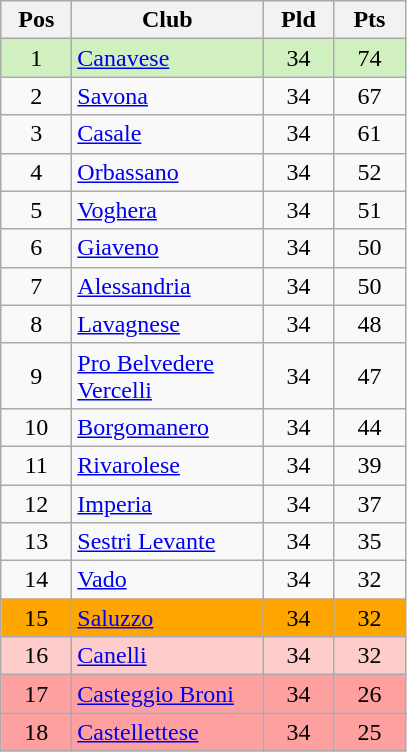<table class="wikitable">
<tr>
<th width="40">Pos</th>
<th width="120">Club</th>
<th width="40">Pld</th>
<th width="40">Pts</th>
</tr>
<tr style="background:#D0F0C0;">
<td style="text-align: center">1</td>
<td><a href='#'>Canavese</a></td>
<td style="text-align: center">34</td>
<td style="text-align: center">74</td>
</tr>
<tr>
<td style="text-align: center">2</td>
<td><a href='#'>Savona</a></td>
<td style="text-align: center">34</td>
<td style="text-align: center">67</td>
</tr>
<tr>
<td style="text-align: center">3</td>
<td><a href='#'>Casale</a></td>
<td style="text-align: center">34</td>
<td style="text-align: center">61</td>
</tr>
<tr>
<td style="text-align: center">4</td>
<td><a href='#'>Orbassano</a></td>
<td style="text-align: center">34</td>
<td style="text-align: center">52</td>
</tr>
<tr>
<td style="text-align: center">5</td>
<td><a href='#'>Voghera</a></td>
<td style="text-align: center">34</td>
<td style="text-align: center">51</td>
</tr>
<tr>
<td style="text-align: center">6</td>
<td><a href='#'>Giaveno</a></td>
<td style="text-align: center">34</td>
<td style="text-align: center">50</td>
</tr>
<tr>
<td style="text-align: center">7</td>
<td><a href='#'>Alessandria</a></td>
<td style="text-align: center">34</td>
<td style="text-align: center">50</td>
</tr>
<tr>
<td style="text-align: center">8</td>
<td><a href='#'>Lavagnese</a></td>
<td style="text-align: center">34</td>
<td style="text-align: center">48</td>
</tr>
<tr>
<td style="text-align: center">9</td>
<td><a href='#'>Pro Belvedere Vercelli</a></td>
<td style="text-align: center">34</td>
<td style="text-align: center">47</td>
</tr>
<tr>
<td style="text-align: center">10</td>
<td><a href='#'>Borgomanero</a></td>
<td style="text-align: center">34</td>
<td style="text-align: center">44</td>
</tr>
<tr>
<td style="text-align: center">11</td>
<td><a href='#'>Rivarolese</a></td>
<td style="text-align: center">34</td>
<td style="text-align: center">39</td>
</tr>
<tr>
<td style="text-align: center">12</td>
<td><a href='#'>Imperia</a></td>
<td style="text-align: center">34</td>
<td style="text-align: center">37</td>
</tr>
<tr>
<td style="text-align: center">13</td>
<td><a href='#'>Sestri Levante</a></td>
<td style="text-align: center">34</td>
<td style="text-align: center">35</td>
</tr>
<tr>
<td style="text-align: center">14</td>
<td><a href='#'>Vado</a></td>
<td style="text-align: center">34</td>
<td style="text-align: center">32</td>
</tr>
<tr style="background:orange;">
<td style="text-align: center">15</td>
<td><a href='#'>Saluzzo</a></td>
<td style="text-align: center">34</td>
<td style="text-align: center">32</td>
</tr>
<tr style="background:#FFCCCC;">
<td style="text-align: center">16</td>
<td><a href='#'>Canelli</a></td>
<td style="text-align: center">34</td>
<td style="text-align: center">32</td>
</tr>
<tr style="background:#FFA0A0;">
<td style="text-align: center">17</td>
<td><a href='#'>Casteggio Broni</a></td>
<td style="text-align: center">34</td>
<td style="text-align: center">26</td>
</tr>
<tr style="background:#FFA0A0;">
<td style="text-align: center">18</td>
<td><a href='#'>Castellettese</a></td>
<td style="text-align: center">34</td>
<td style="text-align: center">25</td>
</tr>
</table>
